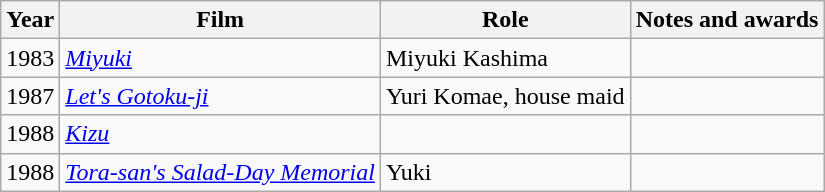<table class="wikitable">
<tr>
<th>Year</th>
<th>Film</th>
<th>Role</th>
<th>Notes and awards</th>
</tr>
<tr>
<td>1983</td>
<td><em><a href='#'>Miyuki</a></em></td>
<td>Miyuki Kashima</td>
<td></td>
</tr>
<tr>
<td>1987</td>
<td><em><a href='#'>Let's Gotoku-ji</a></em></td>
<td>Yuri Komae, house maid</td>
<td></td>
</tr>
<tr>
<td>1988</td>
<td><em><a href='#'>Kizu</a></em></td>
<td></td>
<td></td>
</tr>
<tr>
<td>1988</td>
<td><em><a href='#'>Tora-san's Salad-Day Memorial</a></em></td>
<td>Yuki</td>
<td></td>
</tr>
</table>
